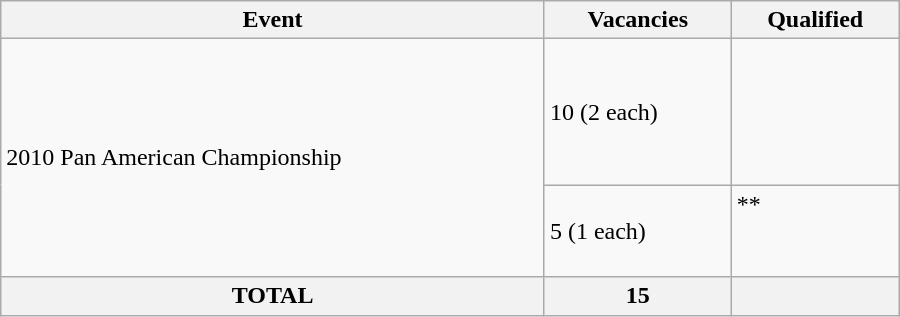<table class="wikitable" width=600>
<tr>
<th>Event</th>
<th>Vacancies</th>
<th>Qualified</th>
</tr>
<tr>
<td rowspan="2">2010 Pan American Championship</td>
<td>10 (2 each)</td>
<td> <br><br><br><br> <br> </td>
</tr>
<tr>
<td>5 (1 each)</td>
<td>** <br><br><br></td>
</tr>
<tr>
<th colspan="1">TOTAL</th>
<th>15</th>
<th></th>
</tr>
</table>
